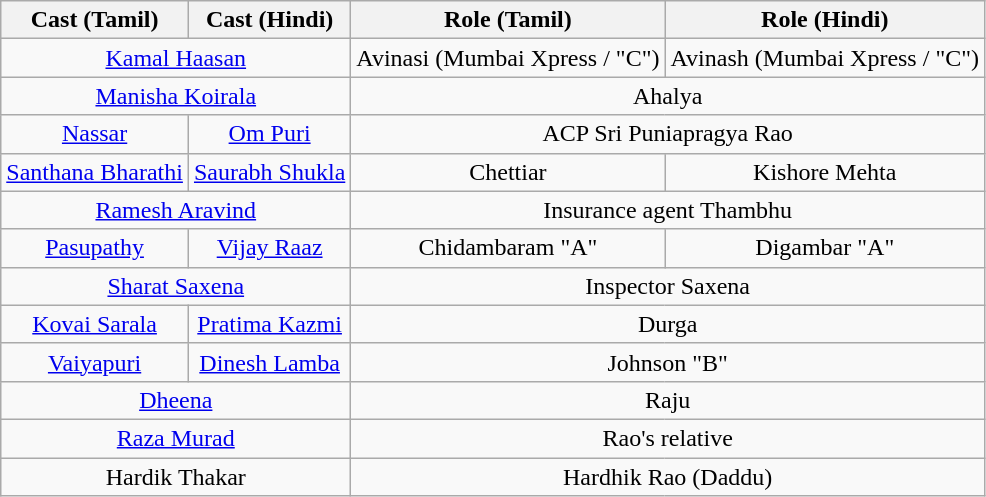<table class="wikitable">
<tr>
<th>Cast (Tamil)</th>
<th>Cast (Hindi)</th>
<th>Role (Tamil)</th>
<th>Role (Hindi)</th>
</tr>
<tr>
<td colspan="2" style="text-align:center;"><a href='#'>Kamal Haasan</a></td>
<td style="text-align:center;">Avinasi (Mumbai Xpress / "C")</td>
<td style="text-align:center;">Avinash (Mumbai Xpress / "C")</td>
</tr>
<tr>
<td colspan="2" style="text-align:center;"><a href='#'>Manisha Koirala</a></td>
<td colspan="2" style="text-align:center;">Ahalya</td>
</tr>
<tr>
<td style="text-align:center;"><a href='#'>Nassar</a></td>
<td style="text-align:center;"><a href='#'>Om Puri</a></td>
<td colspan="2" style="text-align:center;">ACP Sri Puniapragya Rao</td>
</tr>
<tr>
<td style="text-align:center;"><a href='#'>Santhana Bharathi</a></td>
<td style="text-align:center;"><a href='#'>Saurabh Shukla</a></td>
<td style="text-align:center;">Chettiar</td>
<td style="text-align:center;">Kishore Mehta</td>
</tr>
<tr>
<td colspan="2" style="text-align:center;"><a href='#'>Ramesh Aravind</a></td>
<td colspan="2" style="text-align:center;">Insurance agent Thambhu</td>
</tr>
<tr>
<td style="text-align:center;"><a href='#'>Pasupathy</a></td>
<td style="text-align:center;"><a href='#'>Vijay Raaz</a></td>
<td style="text-align:center;">Chidambaram "A"</td>
<td style="text-align:center;">Digambar "A"</td>
</tr>
<tr>
<td colspan="2" style="text-align:center;"><a href='#'>Sharat Saxena</a></td>
<td colspan="2" style="text-align:center;">Inspector Saxena</td>
</tr>
<tr>
<td style="text-align:center;"><a href='#'>Kovai Sarala</a></td>
<td style="text-align:center;"><a href='#'>Pratima Kazmi</a></td>
<td colspan="2" style="text-align:center;">Durga</td>
</tr>
<tr>
<td style="text-align:center;"><a href='#'>Vaiyapuri</a></td>
<td style="text-align:center;"><a href='#'>Dinesh Lamba</a></td>
<td colspan="2" style="text-align:center;">Johnson "B"</td>
</tr>
<tr>
<td colspan="2" style="text-align:center;"><a href='#'>Dheena</a></td>
<td colspan="2" style="text-align:center;">Raju</td>
</tr>
<tr>
<td colspan="2" style="text-align:center;"><a href='#'>Raza Murad</a></td>
<td colspan="2" style="text-align:center;">Rao's relative</td>
</tr>
<tr>
<td colspan="2" style="text-align:center;">Hardik Thakar</td>
<td colspan="2" style="text-align:center;">Hardhik Rao (Daddu)</td>
</tr>
</table>
